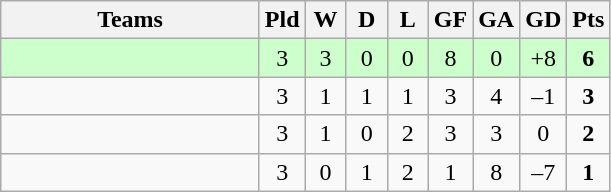<table class="wikitable" style="text-align: center;">
<tr>
<th width=165>Teams</th>
<th width=20>Pld</th>
<th width=20>W</th>
<th width=20>D</th>
<th width=20>L</th>
<th width=20>GF</th>
<th width=20>GA</th>
<th width=20>GD</th>
<th width=20>Pts</th>
</tr>
<tr align=center style="background:#ccffcc;">
<td style="text-align:left;"></td>
<td>3</td>
<td>3</td>
<td>0</td>
<td>0</td>
<td>8</td>
<td>0</td>
<td>+8</td>
<td><strong>6</strong></td>
</tr>
<tr align=center>
<td style="text-align:left;"></td>
<td>3</td>
<td>1</td>
<td>1</td>
<td>1</td>
<td>3</td>
<td>4</td>
<td>–1</td>
<td><strong>3</strong></td>
</tr>
<tr align=center>
<td style="text-align:left;"></td>
<td>3</td>
<td>1</td>
<td>0</td>
<td>2</td>
<td>3</td>
<td>3</td>
<td>0</td>
<td><strong>2</strong></td>
</tr>
<tr align=center>
<td style="text-align:left;"></td>
<td>3</td>
<td>0</td>
<td>1</td>
<td>2</td>
<td>1</td>
<td>8</td>
<td>–7</td>
<td><strong>1</strong></td>
</tr>
</table>
